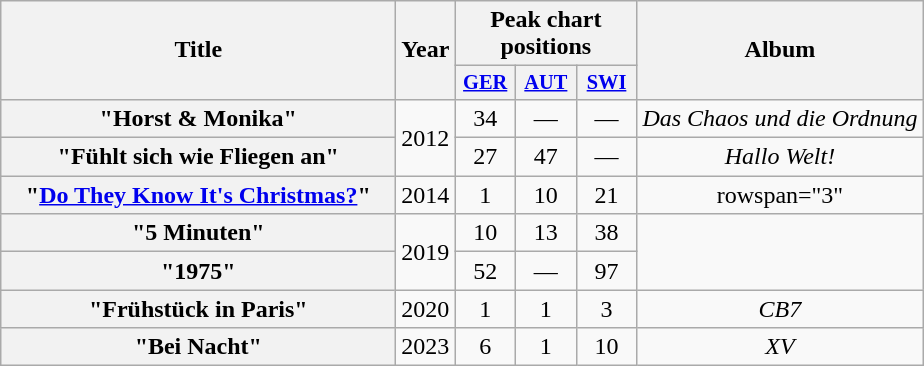<table class="wikitable plainrowheaders" style="text-align:center;">
<tr>
<th scope="col" rowspan="2" style="width:16em;">Title</th>
<th scope="col" rowspan="2" style="width:2em;">Year</th>
<th scope="col" colspan="3">Peak chart positions</th>
<th scope="col" rowspan="2">Album</th>
</tr>
<tr>
<th style="width:2.5em; font-size:85%"><a href='#'>GER</a><br></th>
<th style="width:2.5em; font-size:85%"><a href='#'>AUT</a><br></th>
<th style="width:2.5em; font-size:85%"><a href='#'>SWI</a><br></th>
</tr>
<tr>
<th scope="row">"Horst & Monika"<br></th>
<td rowspan="2">2012</td>
<td>34</td>
<td>—</td>
<td>—</td>
<td><em>Das Chaos und die Ordnung</em></td>
</tr>
<tr>
<th scope="row">"Fühlt sich wie Fliegen an"<br></th>
<td>27</td>
<td>47</td>
<td>—</td>
<td><em>Hallo Welt!</em></td>
</tr>
<tr>
<th scope="row">"<a href='#'>Do They Know It's Christmas?</a>"<br></th>
<td>2014</td>
<td>1</td>
<td>10</td>
<td>21</td>
<td>rowspan="3" </td>
</tr>
<tr>
<th scope="row">"5 Minuten"<br></th>
<td rowspan="2">2019</td>
<td>10</td>
<td>13</td>
<td>38</td>
</tr>
<tr>
<th scope="row">"1975"<br></th>
<td>52</td>
<td>—</td>
<td>97</td>
</tr>
<tr>
<th scope="row">"Frühstück in Paris"<br></th>
<td>2020</td>
<td>1</td>
<td>1</td>
<td>3</td>
<td><em>CB7</em></td>
</tr>
<tr>
<th scope="row">"Bei Nacht"<br></th>
<td>2023</td>
<td>6</td>
<td>1</td>
<td>10</td>
<td><em>XV</em></td>
</tr>
</table>
